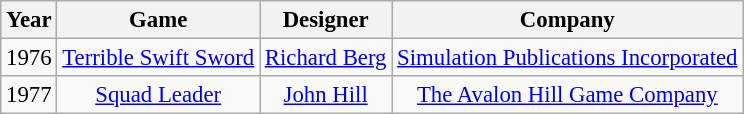<table class="wikitable" style="font-size: 95%">
<tr>
<th>Year</th>
<th>Game</th>
<th>Designer</th>
<th>Company</th>
</tr>
<tr align="center">
<td>1976</td>
<td><a href='#'>Terrible Swift Sword</a></td>
<td><a href='#'>Richard Berg</a></td>
<td><a href='#'>Simulation Publications Incorporated</a></td>
</tr>
<tr align="center">
<td>1977</td>
<td><a href='#'>Squad Leader</a></td>
<td><a href='#'>John Hill</a></td>
<td><a href='#'>The Avalon Hill Game Company</a></td>
</tr>
</table>
